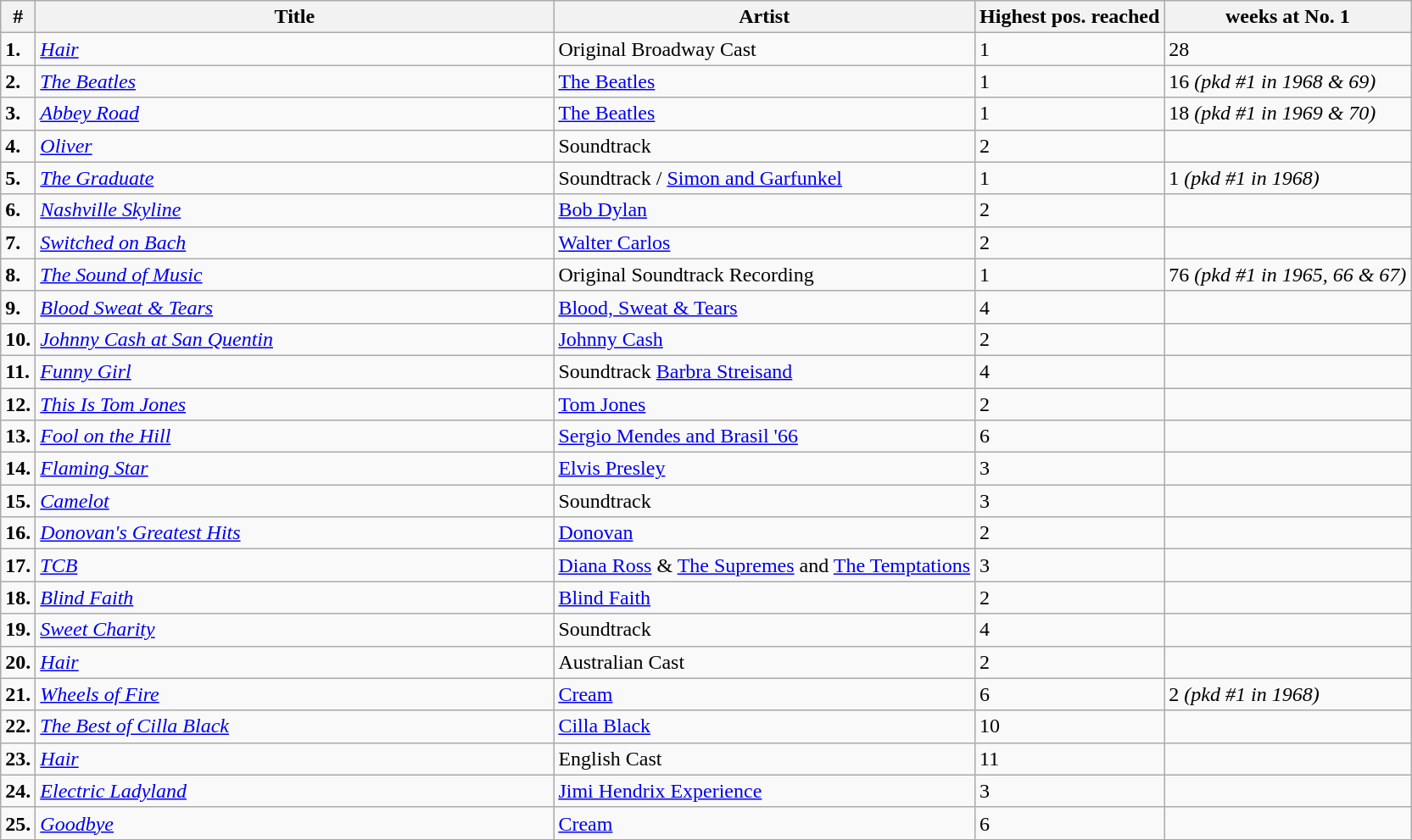<table class="wikitable">
<tr>
<th>#</th>
<th width="400">Title</th>
<th>Artist</th>
<th>Highest pos. reached</th>
<th>weeks at No. 1</th>
</tr>
<tr>
<td><strong>1.</strong></td>
<td><em><a href='#'>Hair</a></em></td>
<td>Original Broadway Cast</td>
<td>1</td>
<td>28</td>
</tr>
<tr>
<td><strong>2.</strong></td>
<td><em><a href='#'>The Beatles</a></em></td>
<td><a href='#'>The Beatles</a></td>
<td>1</td>
<td>16 <em>(pkd #1 in 1968 & 69)</em></td>
</tr>
<tr>
<td><strong>3.</strong></td>
<td><em><a href='#'>Abbey Road</a></em></td>
<td><a href='#'>The Beatles</a></td>
<td>1</td>
<td>18 <em>(pkd #1 in 1969 & 70)</em></td>
</tr>
<tr>
<td><strong>4.</strong></td>
<td><em><a href='#'>Oliver</a></em></td>
<td>Soundtrack</td>
<td>2</td>
<td></td>
</tr>
<tr>
<td><strong>5.</strong></td>
<td><em><a href='#'>The Graduate</a></em></td>
<td>Soundtrack / <a href='#'>Simon and Garfunkel</a></td>
<td>1</td>
<td>1 <em>(pkd #1 in 1968)</em></td>
</tr>
<tr>
<td><strong>6.</strong></td>
<td><em><a href='#'>Nashville Skyline</a></em></td>
<td><a href='#'>Bob Dylan</a></td>
<td>2</td>
<td></td>
</tr>
<tr>
<td><strong>7.</strong></td>
<td><em><a href='#'>Switched on Bach</a></em></td>
<td><a href='#'>Walter Carlos</a></td>
<td>2</td>
<td></td>
</tr>
<tr>
<td><strong>8.</strong></td>
<td><em><a href='#'>The Sound of Music</a></em></td>
<td>Original Soundtrack Recording</td>
<td>1</td>
<td>76 <em>(pkd #1 in 1965, 66 & 67)</em></td>
</tr>
<tr>
<td><strong>9.</strong></td>
<td><em><a href='#'>Blood Sweat & Tears</a></em></td>
<td><a href='#'>Blood, Sweat & Tears</a></td>
<td>4</td>
<td></td>
</tr>
<tr>
<td><strong>10.</strong></td>
<td><em><a href='#'>Johnny Cash at San Quentin</a></em></td>
<td><a href='#'>Johnny Cash</a></td>
<td>2</td>
<td></td>
</tr>
<tr>
<td><strong>11.</strong></td>
<td><em><a href='#'>Funny Girl</a></em></td>
<td>Soundtrack <a href='#'>Barbra Streisand</a></td>
<td>4</td>
<td></td>
</tr>
<tr>
<td><strong>12.</strong></td>
<td><em><a href='#'>This Is Tom Jones</a></em></td>
<td><a href='#'>Tom Jones</a></td>
<td>2</td>
<td></td>
</tr>
<tr>
<td><strong>13.</strong></td>
<td><em><a href='#'>Fool on the Hill</a></em></td>
<td><a href='#'>Sergio Mendes and Brasil '66</a></td>
<td>6</td>
<td></td>
</tr>
<tr>
<td><strong>14.</strong></td>
<td><em><a href='#'>Flaming Star</a></em></td>
<td><a href='#'>Elvis Presley</a></td>
<td>3</td>
<td></td>
</tr>
<tr>
<td><strong>15.</strong></td>
<td><em><a href='#'>Camelot</a></em></td>
<td>Soundtrack</td>
<td>3</td>
<td></td>
</tr>
<tr>
<td><strong>16.</strong></td>
<td><em><a href='#'>Donovan's Greatest Hits</a></em></td>
<td><a href='#'>Donovan</a></td>
<td>2</td>
<td></td>
</tr>
<tr>
<td><strong>17.</strong></td>
<td><em><a href='#'>TCB</a></em></td>
<td><a href='#'>Diana Ross</a> & <a href='#'>The Supremes</a> and <a href='#'>The Temptations</a></td>
<td>3</td>
<td></td>
</tr>
<tr>
<td><strong>18.</strong></td>
<td><em><a href='#'>Blind Faith</a></em></td>
<td><a href='#'>Blind Faith</a></td>
<td>2</td>
<td></td>
</tr>
<tr>
<td><strong>19.</strong></td>
<td><em><a href='#'>Sweet Charity</a></em></td>
<td>Soundtrack</td>
<td>4</td>
<td></td>
</tr>
<tr>
<td><strong>20.</strong></td>
<td><em><a href='#'>Hair</a></em></td>
<td>Australian Cast</td>
<td>2</td>
<td></td>
</tr>
<tr>
<td><strong>21.</strong></td>
<td><em><a href='#'>Wheels of Fire</a></em></td>
<td><a href='#'>Cream</a></td>
<td>6</td>
<td>2 <em>(pkd #1 in 1968)</em></td>
</tr>
<tr>
<td><strong>22.</strong></td>
<td><em><a href='#'>The Best of Cilla Black</a></em></td>
<td><a href='#'>Cilla Black</a></td>
<td>10</td>
<td></td>
</tr>
<tr>
<td><strong>23.</strong></td>
<td><em><a href='#'>Hair</a></em></td>
<td>English Cast</td>
<td>11</td>
<td></td>
</tr>
<tr>
<td><strong>24.</strong></td>
<td><em><a href='#'>Electric Ladyland</a></em></td>
<td><a href='#'>Jimi Hendrix Experience</a></td>
<td>3</td>
<td></td>
</tr>
<tr>
<td><strong>25.</strong></td>
<td><em><a href='#'>Goodbye</a></em></td>
<td><a href='#'>Cream</a></td>
<td>6</td>
<td></td>
</tr>
</table>
